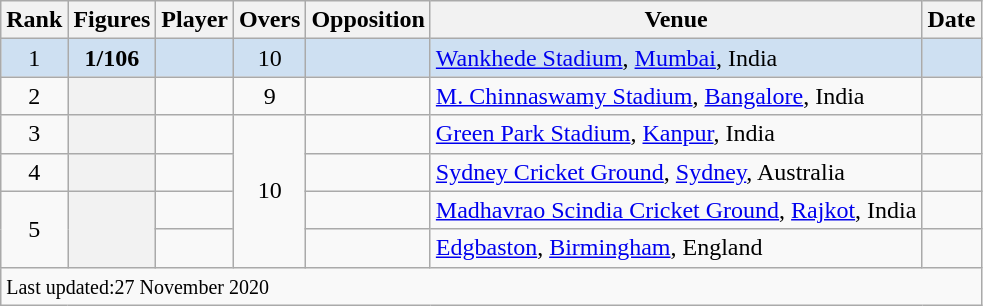<table class="wikitable sortable">
<tr>
<th scope=col>Rank</th>
<th scope=col>Figures</th>
<th scope=col>Player</th>
<th scope=col>Overs</th>
<th scope=col>Opposition</th>
<th scope=col>Venue</th>
<th scope=col>Date</th>
</tr>
<tr bgcolor=#cee0f2>
<td align=center>1</td>
<th scope=row style="background:#cee0f2; text-align:center;">1/106</th>
<td></td>
<td align=center>10</td>
<td></td>
<td><a href='#'>Wankhede Stadium</a>, <a href='#'>Mumbai</a>, India</td>
<td></td>
</tr>
<tr>
<td align=center>2</td>
<th scope=row style=text-align:center;></th>
<td></td>
<td align=center>9</td>
<td></td>
<td><a href='#'>M. Chinnaswamy Stadium</a>, <a href='#'>Bangalore</a>, India</td>
<td></td>
</tr>
<tr>
<td align=center>3</td>
<th scope=row style=text-align:center;></th>
<td></td>
<td align=center rowspan=4>10</td>
<td></td>
<td><a href='#'>Green Park Stadium</a>, <a href='#'>Kanpur</a>, India</td>
<td></td>
</tr>
<tr>
<td align=center>4</td>
<th scope=row style=text-align:center;></th>
<td></td>
<td></td>
<td><a href='#'>Sydney Cricket Ground</a>, <a href='#'>Sydney</a>, Australia</td>
<td></td>
</tr>
<tr>
<td align=center rowspan=2>5</td>
<th scope=row style=text-align:center; rowspan=2></th>
<td></td>
<td></td>
<td><a href='#'>Madhavrao Scindia Cricket Ground</a>, <a href='#'>Rajkot</a>, India</td>
<td></td>
</tr>
<tr>
<td></td>
<td></td>
<td><a href='#'>Edgbaston</a>, <a href='#'>Birmingham</a>, England</td>
<td> </td>
</tr>
<tr class=sortbottom>
<td colspan=7><small>Last updated:27 November 2020</small></td>
</tr>
</table>
